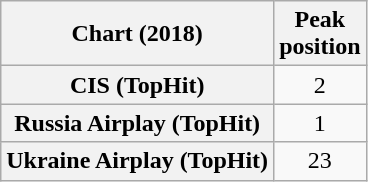<table class="wikitable sortable plainrowheaders" style="text-align:center">
<tr>
<th scope="col">Chart (2018)</th>
<th scope="col">Peak<br>position</th>
</tr>
<tr>
<th scope="row">CIS (TopHit)</th>
<td>2</td>
</tr>
<tr>
<th scope="row">Russia Airplay (TopHit)</th>
<td>1</td>
</tr>
<tr>
<th scope="row">Ukraine Airplay (TopHit)</th>
<td>23</td>
</tr>
</table>
